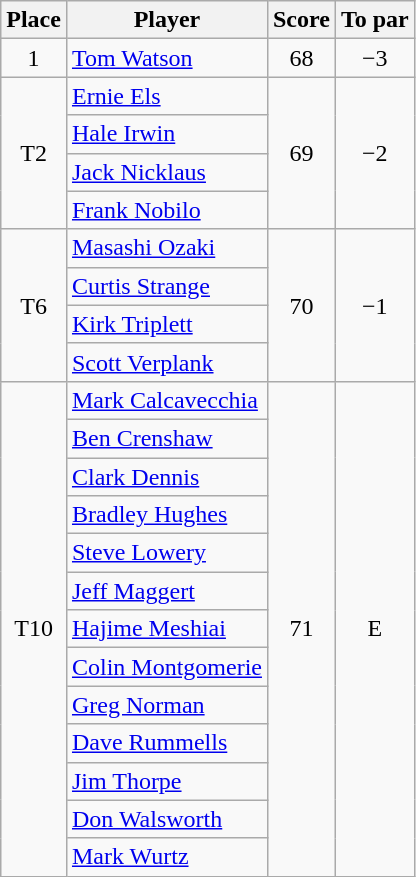<table class="wikitable">
<tr>
<th>Place</th>
<th>Player</th>
<th>Score</th>
<th>To par</th>
</tr>
<tr>
<td align=center>1</td>
<td> <a href='#'>Tom Watson</a></td>
<td align=center>68</td>
<td align=center>−3</td>
</tr>
<tr>
<td rowspan="4" align=center>T2</td>
<td> <a href='#'>Ernie Els</a></td>
<td rowspan="4" align=center>69</td>
<td rowspan="4" align=center>−2</td>
</tr>
<tr>
<td> <a href='#'>Hale Irwin</a></td>
</tr>
<tr>
<td> <a href='#'>Jack Nicklaus</a></td>
</tr>
<tr>
<td> <a href='#'>Frank Nobilo</a></td>
</tr>
<tr>
<td rowspan="4" align=center>T6</td>
<td> <a href='#'>Masashi Ozaki</a></td>
<td rowspan="4" align=center>70</td>
<td rowspan="4" align=center>−1</td>
</tr>
<tr>
<td> <a href='#'>Curtis Strange</a></td>
</tr>
<tr>
<td> <a href='#'>Kirk Triplett</a></td>
</tr>
<tr>
<td> <a href='#'>Scott Verplank</a></td>
</tr>
<tr>
<td rowspan="13" align=center>T10</td>
<td> <a href='#'>Mark Calcavecchia</a></td>
<td rowspan="13" align=center>71</td>
<td rowspan="13" align=center>E</td>
</tr>
<tr>
<td> <a href='#'>Ben Crenshaw</a></td>
</tr>
<tr>
<td> <a href='#'>Clark Dennis</a></td>
</tr>
<tr>
<td> <a href='#'>Bradley Hughes</a></td>
</tr>
<tr>
<td> <a href='#'>Steve Lowery</a></td>
</tr>
<tr>
<td> <a href='#'>Jeff Maggert</a></td>
</tr>
<tr>
<td> <a href='#'>Hajime Meshiai</a></td>
</tr>
<tr>
<td> <a href='#'>Colin Montgomerie</a></td>
</tr>
<tr>
<td> <a href='#'>Greg Norman</a></td>
</tr>
<tr>
<td> <a href='#'>Dave Rummells</a></td>
</tr>
<tr>
<td> <a href='#'>Jim Thorpe</a></td>
</tr>
<tr>
<td> <a href='#'>Don Walsworth</a></td>
</tr>
<tr>
<td> <a href='#'>Mark Wurtz</a></td>
</tr>
</table>
